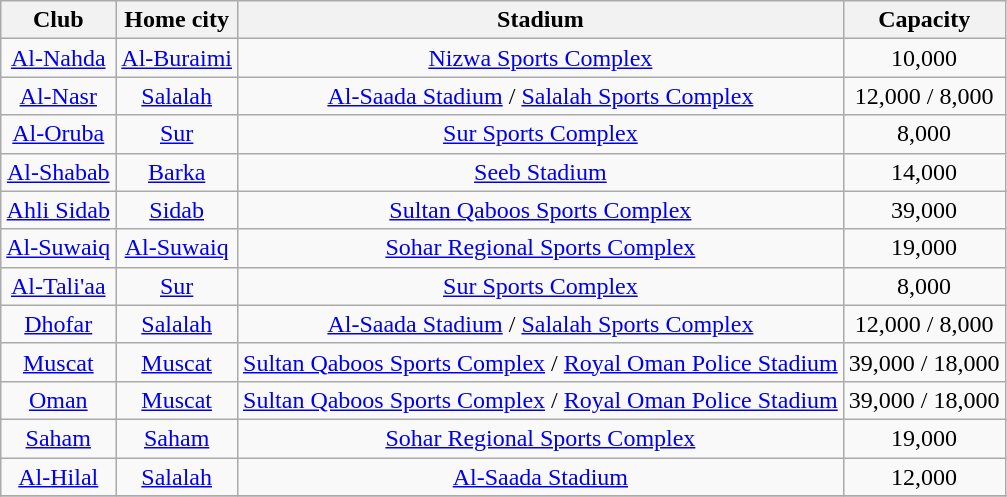<table class="wikitable" style="text-align: center;">
<tr>
<th>Club</th>
<th>Home city</th>
<th>Stadium</th>
<th>Capacity</th>
</tr>
<tr>
<td><a href='#'>Al-Nahda</a></td>
<td><a href='#'>Al-Buraimi</a></td>
<td><a href='#'>Nizwa Sports Complex</a></td>
<td>10,000</td>
</tr>
<tr>
<td><a href='#'>Al-Nasr</a></td>
<td><a href='#'>Salalah</a></td>
<td><a href='#'>Al-Saada Stadium</a> / <a href='#'>Salalah Sports Complex</a></td>
<td>12,000 / 8,000</td>
</tr>
<tr>
<td><a href='#'>Al-Oruba</a></td>
<td><a href='#'>Sur</a></td>
<td><a href='#'>Sur Sports Complex</a></td>
<td>8,000</td>
</tr>
<tr>
<td><a href='#'>Al-Shabab</a></td>
<td><a href='#'>Barka</a></td>
<td><a href='#'>Seeb Stadium</a></td>
<td>14,000</td>
</tr>
<tr>
<td><a href='#'>Ahli Sidab</a></td>
<td><a href='#'>Sidab</a></td>
<td><a href='#'>Sultan Qaboos Sports Complex</a></td>
<td>39,000</td>
</tr>
<tr>
<td><a href='#'>Al-Suwaiq</a></td>
<td><a href='#'>Al-Suwaiq</a></td>
<td><a href='#'>Sohar Regional Sports Complex</a></td>
<td>19,000</td>
</tr>
<tr>
<td><a href='#'>Al-Tali'aa</a></td>
<td><a href='#'>Sur</a></td>
<td><a href='#'>Sur Sports Complex</a></td>
<td>8,000</td>
</tr>
<tr>
<td><a href='#'>Dhofar</a></td>
<td><a href='#'>Salalah</a></td>
<td><a href='#'>Al-Saada Stadium</a> / <a href='#'>Salalah Sports Complex</a></td>
<td>12,000 / 8,000</td>
</tr>
<tr>
<td><a href='#'>Muscat</a></td>
<td><a href='#'>Muscat</a></td>
<td><a href='#'>Sultan Qaboos Sports Complex</a> / <a href='#'>Royal Oman Police Stadium</a></td>
<td>39,000 / 18,000</td>
</tr>
<tr>
<td><a href='#'>Oman</a></td>
<td><a href='#'>Muscat</a></td>
<td><a href='#'>Sultan Qaboos Sports Complex</a> / <a href='#'>Royal Oman Police Stadium</a></td>
<td>39,000 / 18,000</td>
</tr>
<tr>
<td><a href='#'>Saham</a></td>
<td><a href='#'>Saham</a></td>
<td><a href='#'>Sohar Regional Sports Complex</a></td>
<td>19,000</td>
</tr>
<tr>
<td><a href='#'>Al-Hilal</a></td>
<td><a href='#'>Salalah</a></td>
<td><a href='#'>Al-Saada Stadium</a></td>
<td>12,000</td>
</tr>
<tr>
</tr>
</table>
